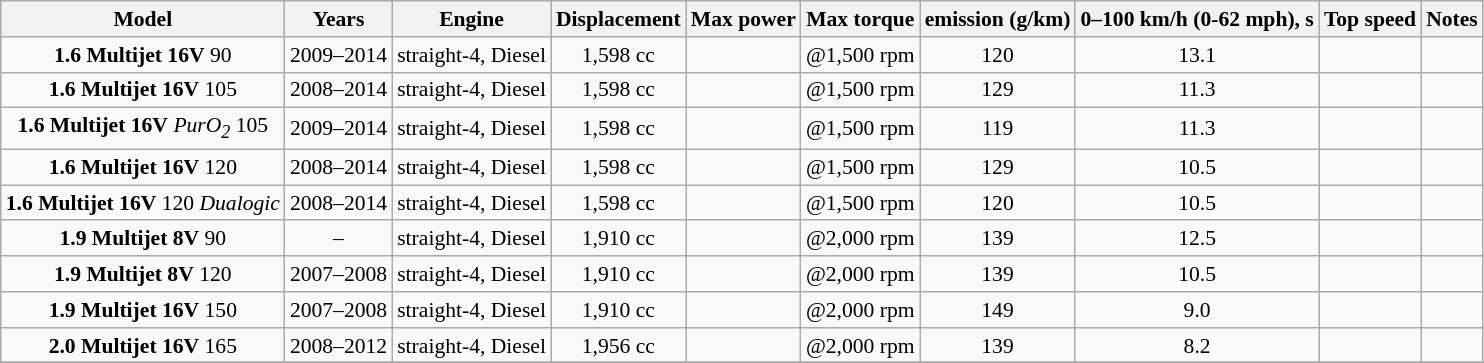<table class="wikitable" style="text-align: center; font-size: 90%;">
<tr style="background:#DCDCDC" align="center" valign="middle">
<th>Model</th>
<th>Years</th>
<th>Engine</th>
<th>Displacement</th>
<th>Max power</th>
<th>Max torque</th>
<th> emission (g/km)</th>
<th>0–100 km/h (0-62 mph), s</th>
<th>Top speed</th>
<th>Notes</th>
</tr>
<tr>
<td><strong>1.6 Multijet 16V</strong> 90</td>
<td>2009–2014</td>
<td>straight-4, Diesel</td>
<td>1,598 cc</td>
<td></td>
<td> @1,500 rpm</td>
<td>120</td>
<td>13.1</td>
<td></td>
<td></td>
</tr>
<tr>
<td><strong>1.6 Multijet 16V</strong> 105</td>
<td>2008–2014</td>
<td>straight-4, Diesel</td>
<td>1,598 cc</td>
<td></td>
<td> @1,500 rpm</td>
<td>129</td>
<td>11.3</td>
<td></td>
<td></td>
</tr>
<tr>
<td><strong>1.6 Multijet 16V</strong> <em>PurO<sub>2</sub></em> 105</td>
<td>2009–2014</td>
<td>straight-4, Diesel</td>
<td>1,598 cc</td>
<td></td>
<td> @1,500 rpm</td>
<td>119</td>
<td>11.3</td>
<td></td>
<td></td>
</tr>
<tr>
<td><strong>1.6 Multijet 16V</strong> 120</td>
<td>2008–2014</td>
<td>straight-4, Diesel</td>
<td>1,598 cc</td>
<td></td>
<td> @1,500 rpm</td>
<td>129</td>
<td>10.5</td>
<td></td>
<td></td>
</tr>
<tr>
<td><strong>1.6 Multijet 16V</strong> 120 <em>Dualogic</em></td>
<td>2008–2014</td>
<td>straight-4, Diesel</td>
<td>1,598 cc</td>
<td></td>
<td> @1,500 rpm</td>
<td>120</td>
<td>10.5</td>
<td></td>
<td></td>
</tr>
<tr>
<td><strong>1.9 Multijet 8V</strong> 90</td>
<td>–</td>
<td>straight-4, Diesel</td>
<td>1,910 cc</td>
<td></td>
<td> @2,000 rpm</td>
<td>139</td>
<td>12.5</td>
<td></td>
<td></td>
</tr>
<tr>
<td><strong>1.9 Multijet 8V</strong> 120</td>
<td>2007–2008</td>
<td>straight-4, Diesel</td>
<td>1,910 cc</td>
<td></td>
<td> @2,000 rpm</td>
<td>139</td>
<td>10.5</td>
<td></td>
<td></td>
</tr>
<tr>
<td><strong>1.9 Multijet 16V</strong> 150</td>
<td>2007–2008</td>
<td>straight-4, Diesel</td>
<td>1,910 cc</td>
<td></td>
<td> @2,000 rpm</td>
<td>149</td>
<td>9.0</td>
<td></td>
<td></td>
</tr>
<tr>
<td><strong>2.0 Multijet 16V</strong> 165</td>
<td>2008–2012</td>
<td>straight-4, Diesel</td>
<td>1,956 cc</td>
<td></td>
<td> @2,000 rpm</td>
<td>139</td>
<td>8.2</td>
<td></td>
<td></td>
</tr>
<tr>
</tr>
</table>
